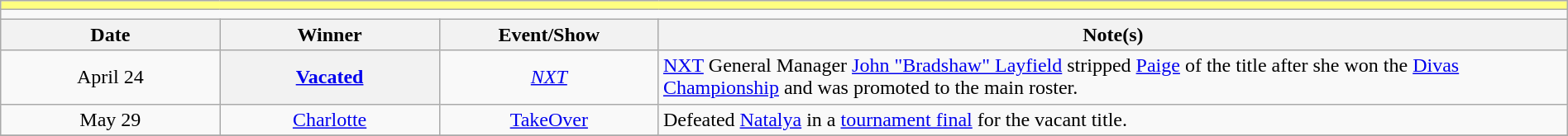<table class="wikitable" style="text-align:center; width:100%;">
<tr style="background:#FFFF80;">
<td colspan="5"></td>
</tr>
<tr>
<td colspan="5"><strong></strong></td>
</tr>
<tr>
<th width=14%>Date</th>
<th width=14%>Winner</th>
<th width=14%>Event/Show</th>
<th width=58%>Note(s)</th>
</tr>
<tr>
<td>April 24</td>
<th><a href='#'>Vacated</a></th>
<td><em><a href='#'>NXT</a></em></td>
<td align=left><a href='#'>NXT</a> General Manager <a href='#'>John "Bradshaw" Layfield</a> stripped <a href='#'>Paige</a> of the title after she won the <a href='#'>Divas Championship</a> and was promoted to the main roster.</td>
</tr>
<tr>
<td>May 29</td>
<td><a href='#'>Charlotte</a></td>
<td><a href='#'>TakeOver</a></td>
<td align=left>Defeated <a href='#'>Natalya</a> in a <a href='#'>tournament final</a> for the vacant title.</td>
</tr>
<tr>
</tr>
</table>
